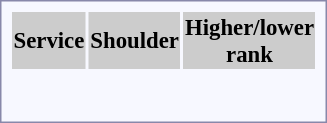<table style="border:1px solid #8888aa; background-color:#f7f8ff; padding:5px; font-size:95%; margin: 0px 12px 12px 0px;">
<tr style="background-color:#CCCCCC; text-align:center;">
<th>Service</th>
<th>Shoulder</th>
<th>Higher/lower<br>rank</th>
</tr>
<tr style="text-align:center;">
<th></th>
<td></td>
<td></td>
</tr>
<tr style="text-align:center;">
<th></th>
<td></td>
<td></td>
</tr>
<tr style="text-align:center;">
<th></th>
<td></td>
<td></td>
</tr>
<tr style="text-align:center;">
<th></th>
<td></td>
<td></td>
</tr>
<tr style="text-align:center;">
<th></th>
<td></td>
<td></td>
</tr>
<tr style="text-align:center;">
<th></th>
<td></td>
<td></td>
</tr>
<tr style="text-align:center;">
<th></th>
<td></td>
<td></td>
</tr>
</table>
